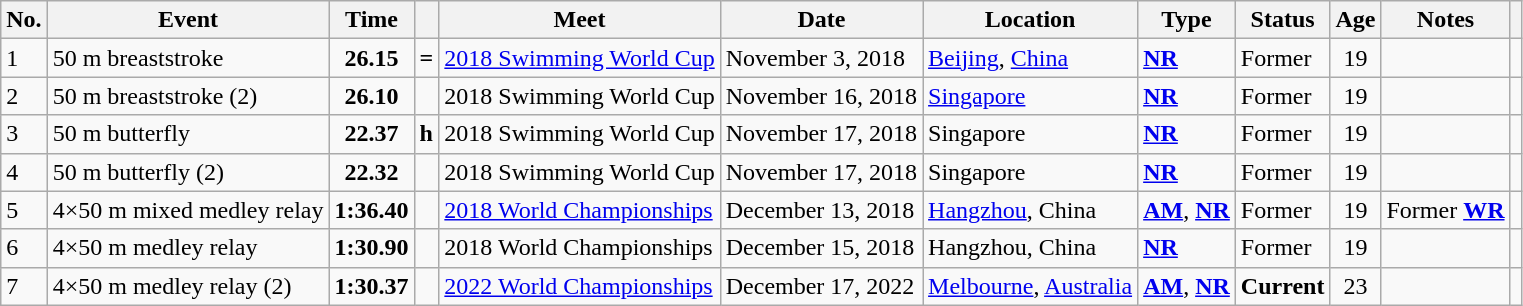<table class="wikitable sortable">
<tr>
<th>No.</th>
<th>Event</th>
<th>Time</th>
<th></th>
<th>Meet</th>
<th>Date</th>
<th>Location</th>
<th>Type</th>
<th>Status</th>
<th>Age</th>
<th>Notes</th>
<th></th>
</tr>
<tr>
<td>1</td>
<td>50 m breaststroke</td>
<td style="text-align:center;"><strong>26.15</strong></td>
<td><strong>=</strong></td>
<td><a href='#'>2018 Swimming World Cup</a></td>
<td>November 3, 2018</td>
<td><a href='#'>Beijing</a>, <a href='#'>China</a></td>
<td><strong><a href='#'>NR</a></strong></td>
<td>Former</td>
<td style="text-align:center;">19</td>
<td></td>
<td style="text-align:center;"></td>
</tr>
<tr>
<td>2</td>
<td>50 m breaststroke (2)</td>
<td style="text-align:center;"><strong>26.10</strong></td>
<td></td>
<td>2018 Swimming World Cup</td>
<td>November 16, 2018</td>
<td><a href='#'>Singapore</a></td>
<td><strong><a href='#'>NR</a></strong></td>
<td>Former</td>
<td style="text-align:center;">19</td>
<td></td>
<td style="text-align:center;"></td>
</tr>
<tr>
<td>3</td>
<td>50 m butterfly</td>
<td style="text-align:center;"><strong>22.37</strong></td>
<td><strong>h</strong></td>
<td>2018 Swimming World Cup</td>
<td>November 17, 2018</td>
<td>Singapore</td>
<td><strong><a href='#'>NR</a></strong></td>
<td>Former</td>
<td style="text-align:center;">19</td>
<td></td>
<td style="text-align:center;"></td>
</tr>
<tr>
<td>4</td>
<td>50 m butterfly (2)</td>
<td style="text-align:center;"><strong>22.32</strong></td>
<td></td>
<td>2018 Swimming World Cup</td>
<td>November 17, 2018</td>
<td>Singapore</td>
<td><strong><a href='#'>NR</a></strong></td>
<td>Former</td>
<td style="text-align:center;">19</td>
<td></td>
<td style="text-align:center;"></td>
</tr>
<tr>
<td>5</td>
<td>4×50 m mixed medley relay</td>
<td style="text-align:center;"><strong>1:36.40</strong></td>
<td></td>
<td><a href='#'>2018 World Championships</a></td>
<td>December 13, 2018</td>
<td><a href='#'>Hangzhou</a>, China</td>
<td><strong><a href='#'>AM</a></strong>, <strong><a href='#'>NR</a></strong></td>
<td>Former</td>
<td style="text-align:center;">19</td>
<td>Former <strong><a href='#'>WR</a></strong></td>
<td style="text-align:center;"></td>
</tr>
<tr>
<td>6</td>
<td>4×50 m medley relay</td>
<td style="text-align:center;"><strong>1:30.90</strong></td>
<td></td>
<td>2018 World Championships</td>
<td>December 15, 2018</td>
<td>Hangzhou, China</td>
<td><strong><a href='#'>NR</a></strong></td>
<td>Former</td>
<td style="text-align:center;">19</td>
<td></td>
<td style="text-align:center;"></td>
</tr>
<tr>
<td>7</td>
<td>4×50 m medley relay (2)</td>
<td style="text-align:center;"><strong>1:30.37</strong></td>
<td></td>
<td><a href='#'>2022 World Championships</a></td>
<td>December 17, 2022</td>
<td><a href='#'>Melbourne</a>, <a href='#'>Australia</a></td>
<td><strong><a href='#'>AM</a></strong>, <strong><a href='#'>NR</a></strong></td>
<td><strong>Current</strong></td>
<td style="text-align:center;">23</td>
<td></td>
<td style="text-align:center;"></td>
</tr>
</table>
